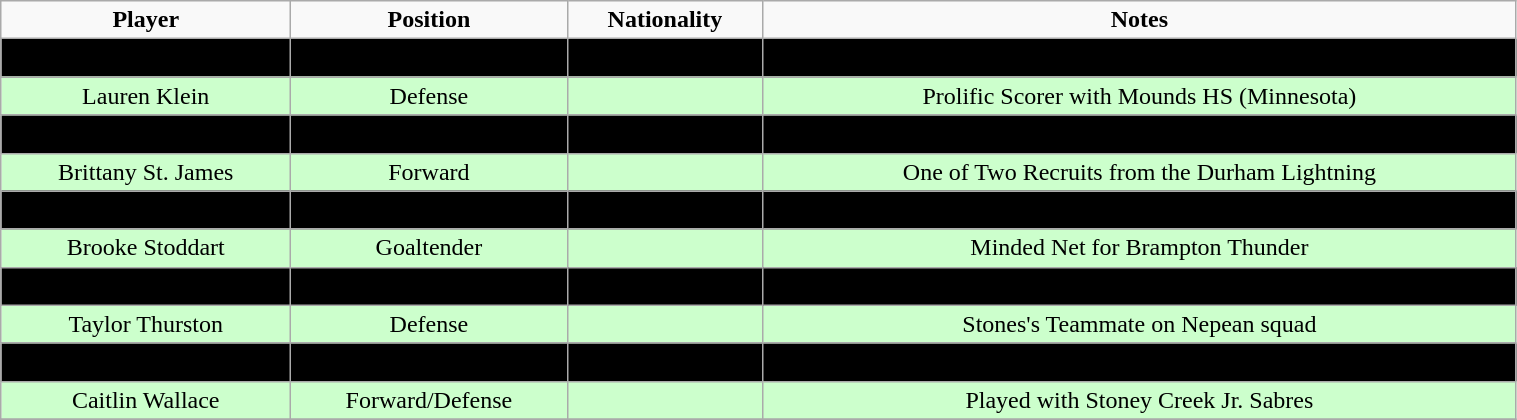<table class="wikitable" width="80%">
<tr align="center"  style=>
<td><strong>Player</strong></td>
<td><strong>Position</strong></td>
<td><strong>Nationality</strong></td>
<td><strong>Notes</strong></td>
</tr>
<tr align="center" bgcolor=" ">
<td>Cassie Clayton</td>
<td>Forward</td>
<td></td>
<td>Played with the Mississauga Jr. Chiefs</td>
</tr>
<tr align="center" bgcolor="#ccffcc">
<td>Lauren Klein</td>
<td>Defense</td>
<td></td>
<td>Prolific Scorer with Mounds HS (Minnesota)</td>
</tr>
<tr align="center" bgcolor=" ">
<td>Jetta Rackleff</td>
<td>Goaltender</td>
<td></td>
<td>Member of Team USA Inline Hockey Team</td>
</tr>
<tr align="center" bgcolor="#ccffcc">
<td>Brittany St. James</td>
<td>Forward</td>
<td></td>
<td>One of Two Recruits from the Durham Lightning</td>
</tr>
<tr align="center" bgcolor=" ">
<td>Lindsay Stenason</td>
<td>Forward/Defense</td>
<td></td>
<td>Starred with Oakville Jr. Hornets</td>
</tr>
<tr align="center" bgcolor="#ccffcc">
<td>Brooke Stoddart</td>
<td>Goaltender</td>
<td></td>
<td>Minded Net for Brampton Thunder</td>
</tr>
<tr align="center" bgcolor=" ">
<td>Mackenzie Stone</td>
<td>Forward</td>
<td></td>
<td>Played for the Nepean Wildcats</td>
</tr>
<tr align="center" bgcolor="#ccffcc">
<td>Taylor Thurston</td>
<td>Defense</td>
<td></td>
<td>Stones's Teammate on Nepean squad</td>
</tr>
<tr align="center" bgcolor=" ">
<td>Dakota Waites</td>
<td>Forward</td>
<td></td>
<td>Played with St. James in Durham</td>
</tr>
<tr align="center" bgcolor="#ccffcc">
<td>Caitlin Wallace</td>
<td>Forward/Defense</td>
<td></td>
<td>Played with Stoney Creek Jr. Sabres</td>
</tr>
<tr align="center" bgcolor=" ">
</tr>
</table>
